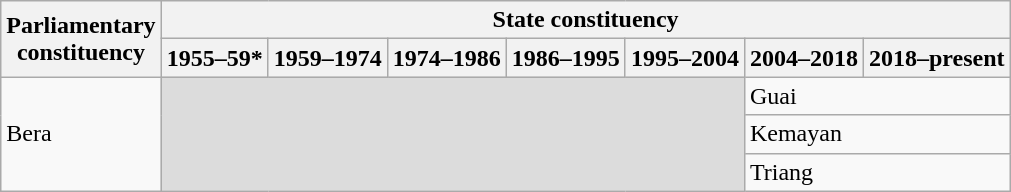<table class="wikitable">
<tr>
<th rowspan="2">Parliamentary<br>constituency</th>
<th colspan="7">State constituency</th>
</tr>
<tr>
<th>1955–59*</th>
<th>1959–1974</th>
<th>1974–1986</th>
<th>1986–1995</th>
<th>1995–2004</th>
<th>2004–2018</th>
<th>2018–present</th>
</tr>
<tr>
<td rowspan="3">Bera</td>
<td colspan="5" rowspan="3" bgcolor="dcdcdc"></td>
<td colspan="2">Guai</td>
</tr>
<tr>
<td colspan="2">Kemayan</td>
</tr>
<tr>
<td colspan="2">Triang</td>
</tr>
</table>
